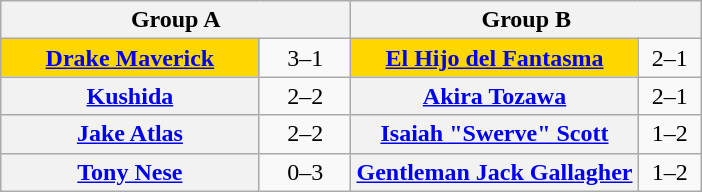<table class="wikitable" style="margin: 1em auto 1em auto;text-align:center">
<tr>
<th colspan="2" style="width:50%">Group A</th>
<th colspan="2" style="width:50%">Group B</th>
</tr>
<tr>
<th style="background: gold"><a href='#'>Drake Maverick</a></th>
<td style="width:35px">3–1</td>
<th style="background: gold"><a href='#'>El Hijo del Fantasma</a></th>
<td>2–1</td>
</tr>
<tr>
<th><a href='#'>Kushida</a></th>
<td>2–2</td>
<th><a href='#'>Akira Tozawa</a></th>
<td>2–1</td>
</tr>
<tr>
<th><a href='#'>Jake Atlas</a></th>
<td>2–2</td>
<th><a href='#'>Isaiah "Swerve" Scott</a></th>
<td style="width:35px">1–2</td>
</tr>
<tr>
<th><a href='#'>Tony Nese</a></th>
<td>0–3</td>
<th><a href='#'>Gentleman Jack Gallagher</a></th>
<td>1–2</td>
</tr>
</table>
